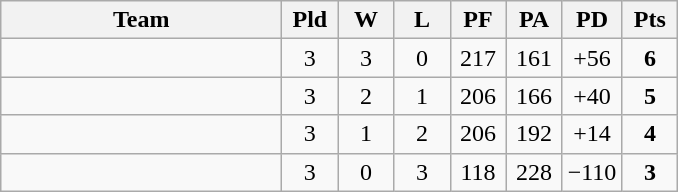<table class=wikitable style="text-align:center">
<tr>
<th width=180>Team</th>
<th width=30>Pld</th>
<th width=30>W</th>
<th width=30>L</th>
<th width=30>PF</th>
<th width=30>PA</th>
<th width=30>PD</th>
<th width=30>Pts</th>
</tr>
<tr align=center>
<td align=left></td>
<td>3</td>
<td>3</td>
<td>0</td>
<td>217</td>
<td>161</td>
<td>+56</td>
<td><strong>6</strong></td>
</tr>
<tr align=center>
<td align=left></td>
<td>3</td>
<td>2</td>
<td>1</td>
<td>206</td>
<td>166</td>
<td>+40</td>
<td><strong>5</strong></td>
</tr>
<tr align=center>
<td align=left></td>
<td>3</td>
<td>1</td>
<td>2</td>
<td>206</td>
<td>192</td>
<td>+14</td>
<td><strong>4</strong></td>
</tr>
<tr align=center>
<td align=left></td>
<td>3</td>
<td>0</td>
<td>3</td>
<td>118</td>
<td>228</td>
<td>−110</td>
<td><strong>3</strong></td>
</tr>
</table>
